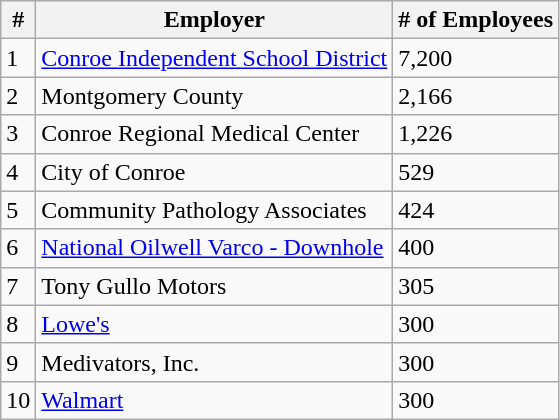<table class="wikitable">
<tr>
<th>#</th>
<th>Employer</th>
<th># of Employees</th>
</tr>
<tr>
<td>1</td>
<td><a href='#'>Conroe Independent School District</a></td>
<td>7,200</td>
</tr>
<tr>
<td>2</td>
<td>Montgomery County</td>
<td>2,166</td>
</tr>
<tr>
<td>3</td>
<td>Conroe Regional Medical Center</td>
<td>1,226</td>
</tr>
<tr>
<td>4</td>
<td>City of Conroe</td>
<td>529</td>
</tr>
<tr>
<td>5</td>
<td>Community Pathology Associates</td>
<td>424</td>
</tr>
<tr>
<td>6</td>
<td><a href='#'>National Oilwell Varco - Downhole</a></td>
<td>400</td>
</tr>
<tr>
<td>7</td>
<td>Tony Gullo Motors</td>
<td>305</td>
</tr>
<tr>
<td>8</td>
<td><a href='#'>Lowe's</a></td>
<td>300</td>
</tr>
<tr>
<td>9</td>
<td>Medivators, Inc.</td>
<td>300</td>
</tr>
<tr>
<td>10</td>
<td><a href='#'>Walmart</a></td>
<td>300</td>
</tr>
</table>
